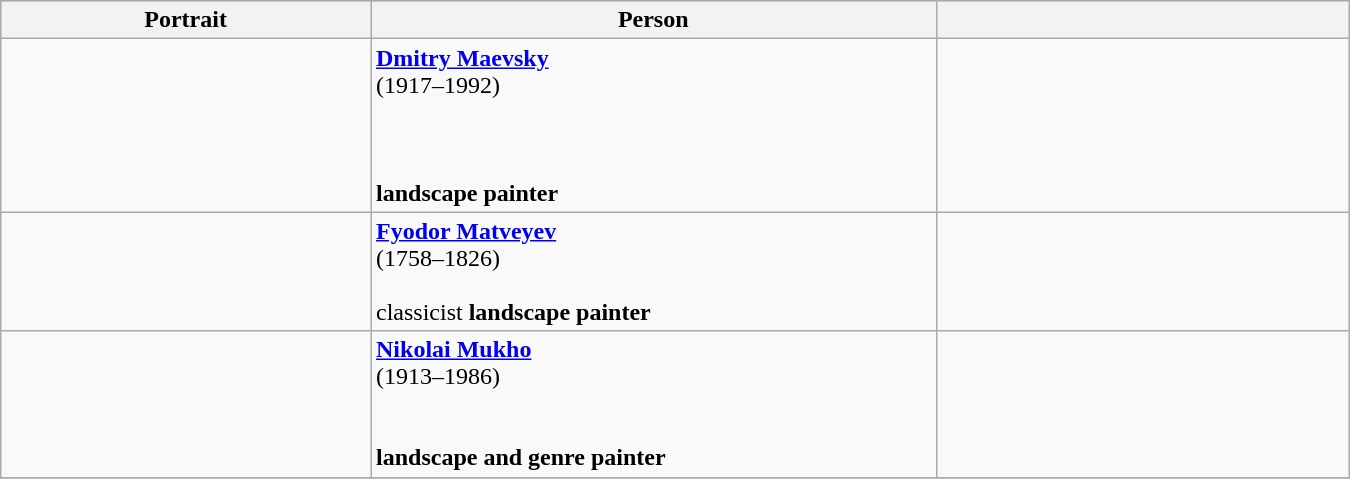<table class="wikitable" width=900pt>
<tr bgcolor="#cccccc">
<th width=17%>Portrait</th>
<th width=26%>Person</th>
<th width=19%></th>
</tr>
<tr>
<td align=center></td>
<td><strong><a href='#'>Dmitry Maevsky</a></strong> <br>(1917–1992)<br><br><br><br><strong>landscape painter</strong></td>
<td align=center></td>
</tr>
<tr>
<td align=center></td>
<td><strong><a href='#'>Fyodor Matveyev</a></strong> <br>(1758–1826)<br><br>classicist <strong>landscape painter</strong></td>
<td align=center></td>
</tr>
<tr>
<td align=center></td>
<td><strong><a href='#'>Nikolai Mukho</a></strong> <br>(1913–1986)<br><br><br><strong>landscape and genre painter</strong></td>
<td align=center></td>
</tr>
<tr>
</tr>
</table>
